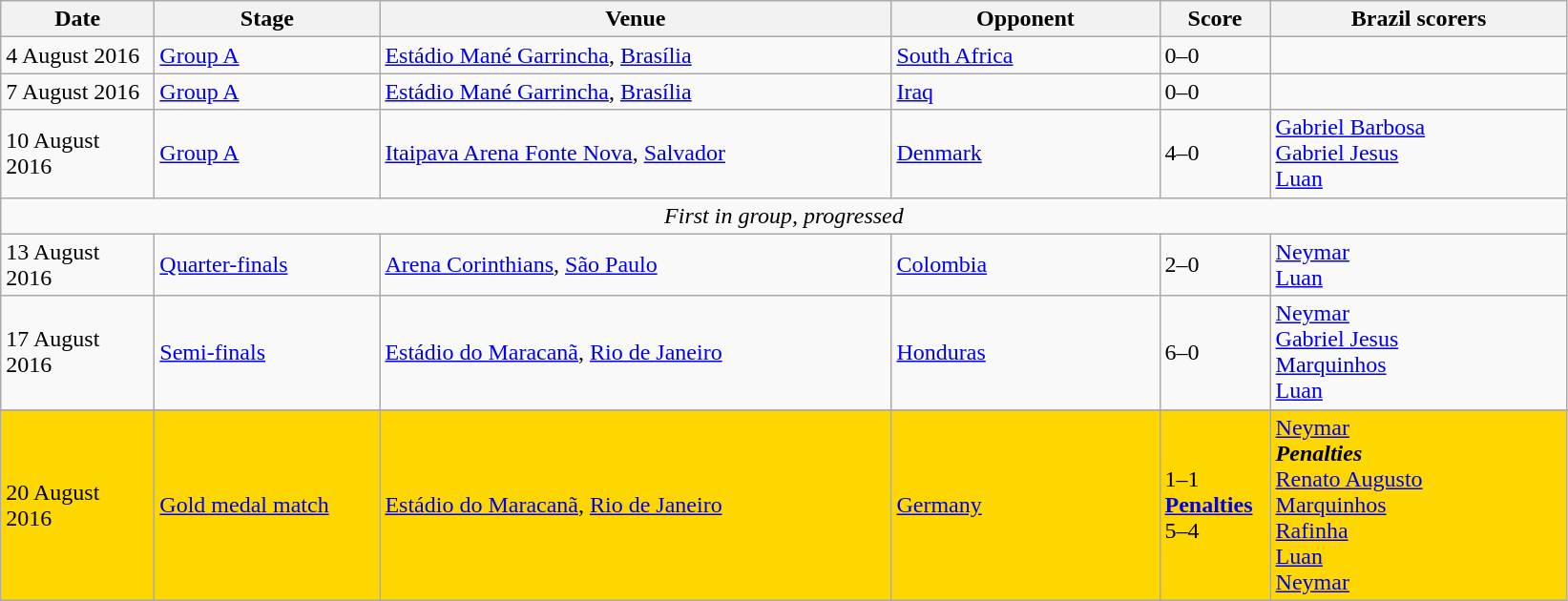<table class="wikitable">
<tr>
<th width=100px>Date</th>
<th width=150px>Stage</th>
<th width=350px>Venue</th>
<th width=180px>Opponent</th>
<th width=70px>Score</th>
<th width=200px>Brazil scorers</th>
</tr>
<tr>
<td>4 August 2016</td>
<td><a href='#'>Group A</a></td>
<td><a href='#'>Estádio Mané Garrincha</a>, <a href='#'>Brasília</a></td>
<td> <a href='#'>South Africa</a></td>
<td>0–0</td>
<td></td>
</tr>
<tr>
<td>7 August 2016</td>
<td><a href='#'>Group A</a></td>
<td><a href='#'>Estádio Mané Garrincha</a>, <a href='#'>Brasília</a></td>
<td> <a href='#'>Iraq</a></td>
<td>0–0</td>
<td></td>
</tr>
<tr>
<td>10 August 2016</td>
<td><a href='#'>Group A</a></td>
<td><a href='#'>Itaipava Arena Fonte Nova</a>, <a href='#'>Salvador</a></td>
<td> <a href='#'>Denmark</a></td>
<td>4–0</td>
<td><a href='#'>Gabriel Barbosa</a>  <br> <a href='#'>Gabriel Jesus</a>  <br> <a href='#'>Luan</a>  </td>
</tr>
<tr>
<td colspan="6" style="text-align:center;"><em>First in group, progressed</em></td>
</tr>
<tr>
<td>13 August 2016</td>
<td><a href='#'>Quarter-finals</a></td>
<td><a href='#'>Arena Corinthians</a>, <a href='#'>São Paulo</a></td>
<td> <a href='#'>Colombia</a></td>
<td>2–0</td>
<td><a href='#'>Neymar</a>  <br> <a href='#'>Luan</a> </td>
</tr>
<tr>
<td>17 August 2016</td>
<td><a href='#'>Semi-finals</a></td>
<td><a href='#'>Estádio do Maracanã</a>, <a href='#'>Rio de Janeiro</a></td>
<td> <a href='#'>Honduras</a></td>
<td>6–0</td>
<td><a href='#'>Neymar</a> <br> <a href='#'>Gabriel Jesus</a>   <br> <a href='#'>Marquinhos</a>   <br> <a href='#'>Luan</a>  </td>
</tr>
<tr>
</tr>
<tr style="background:gold;">
<td>20 August 2016</td>
<td><a href='#'>Gold medal match</a></td>
<td><a href='#'>Estádio do Maracanã</a>, <a href='#'>Rio de Janeiro</a></td>
<td> <a href='#'>Germany</a></td>
<td>1–1  <br> <strong><a href='#'>Penalties</a></strong> <br> 5–4</td>
<td><a href='#'>Neymar</a>  <br><strong><em>Penalties</em></strong>
<br>
<a href='#'>Renato Augusto</a>  <br> <a href='#'>Marquinhos</a>  <br> <a href='#'>Rafinha</a>  <br> <a href='#'>Luan</a>  <br> <a href='#'>Neymar</a> </td>
</tr>
</table>
